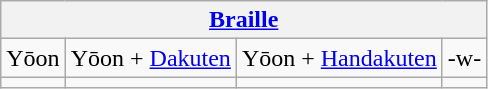<table class="wikitable" style="text-align:center">
<tr>
<th colspan=4><a href='#'>Braille</a></th>
</tr>
<tr>
<td>Yōon</td>
<td>Yōon + <a href='#'>Dakuten</a></td>
<td>Yōon + <a href='#'>Handakuten</a></td>
<td>-w-</td>
</tr>
<tr>
<td></td>
<td></td>
<td></td>
<td></td>
</tr>
</table>
